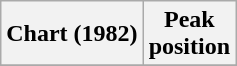<table class="wikitable sortable plainrowheaders" style="text-align:center">
<tr>
<th>Chart (1982)</th>
<th>Peak<br>position</th>
</tr>
<tr>
</tr>
</table>
